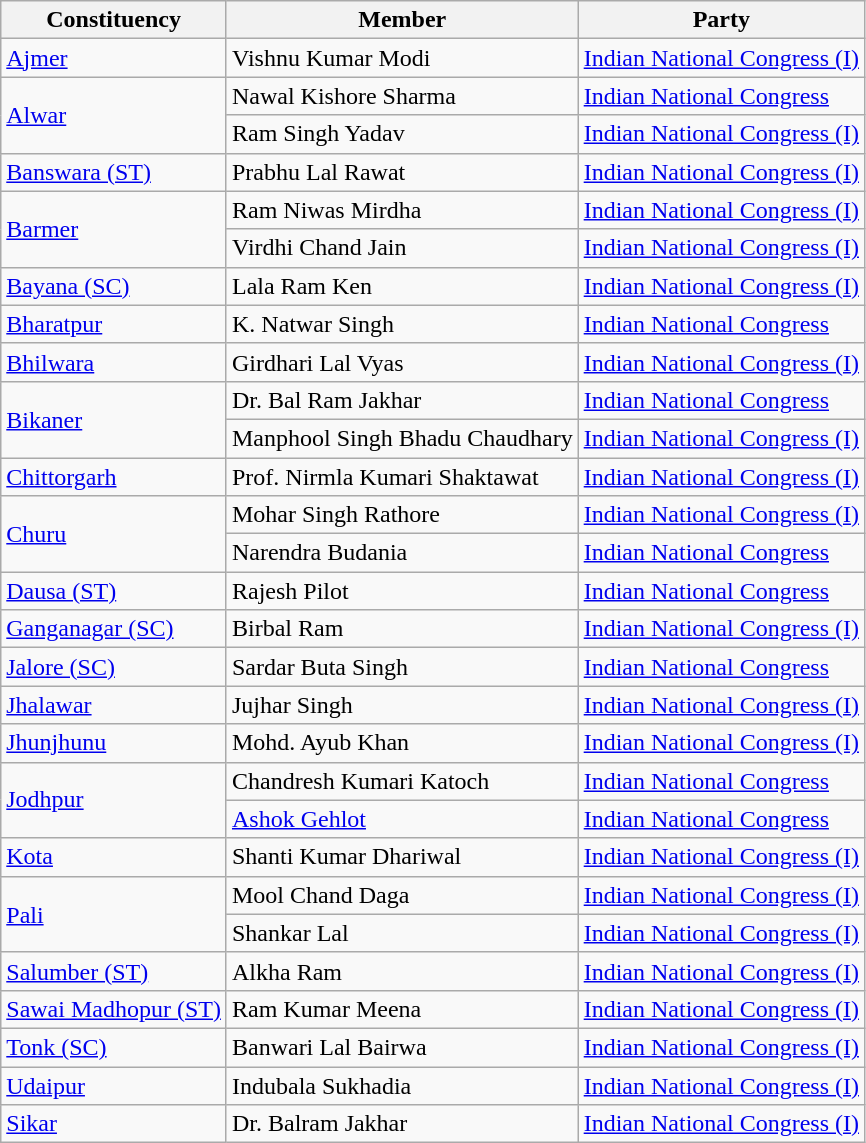<table class="wikitable sortable">
<tr>
<th>Constituency</th>
<th>Member</th>
<th>Party</th>
</tr>
<tr>
<td><a href='#'>Ajmer</a></td>
<td>Vishnu Kumar Modi</td>
<td><a href='#'>Indian National Congress (I)</a></td>
</tr>
<tr>
<td rowspan=2><a href='#'>Alwar</a></td>
<td>Nawal Kishore Sharma</td>
<td><a href='#'>Indian National Congress</a></td>
</tr>
<tr>
<td>Ram Singh Yadav</td>
<td><a href='#'>Indian National Congress (I)</a></td>
</tr>
<tr>
<td><a href='#'>Banswara (ST)</a></td>
<td>Prabhu Lal Rawat</td>
<td><a href='#'>Indian National Congress (I)</a></td>
</tr>
<tr>
<td rowspan=2><a href='#'>Barmer</a></td>
<td>Ram Niwas Mirdha</td>
<td><a href='#'>Indian National Congress (I)</a></td>
</tr>
<tr>
<td>Virdhi Chand Jain</td>
<td><a href='#'>Indian National Congress (I)</a></td>
</tr>
<tr>
<td><a href='#'>Bayana (SC)</a></td>
<td>Lala Ram Ken</td>
<td><a href='#'>Indian National Congress (I)</a></td>
</tr>
<tr>
<td><a href='#'>Bharatpur</a></td>
<td>K. Natwar Singh</td>
<td><a href='#'>Indian National Congress</a></td>
</tr>
<tr>
<td><a href='#'>Bhilwara</a></td>
<td>Girdhari Lal Vyas</td>
<td><a href='#'>Indian National Congress (I)</a></td>
</tr>
<tr>
<td rowspan=2><a href='#'>Bikaner</a></td>
<td>Dr. Bal Ram Jakhar</td>
<td><a href='#'>Indian National Congress</a></td>
</tr>
<tr>
<td>Manphool Singh Bhadu Chaudhary</td>
<td><a href='#'>Indian National Congress (I)</a></td>
</tr>
<tr>
<td><a href='#'>Chittorgarh</a></td>
<td>Prof. Nirmla Kumari Shaktawat</td>
<td><a href='#'>Indian National Congress (I)</a></td>
</tr>
<tr>
<td rowspan=2><a href='#'>Churu</a></td>
<td>Mohar Singh Rathore</td>
<td><a href='#'>Indian National Congress (I)</a></td>
</tr>
<tr>
<td>Narendra Budania</td>
<td><a href='#'>Indian National Congress</a></td>
</tr>
<tr>
<td><a href='#'>Dausa (ST)</a></td>
<td>Rajesh Pilot</td>
<td><a href='#'>Indian National Congress</a></td>
</tr>
<tr>
<td><a href='#'>Ganganagar (SC)</a></td>
<td>Birbal Ram</td>
<td><a href='#'>Indian National Congress (I)</a></td>
</tr>
<tr>
<td><a href='#'>Jalore (SC)</a></td>
<td>Sardar Buta Singh</td>
<td><a href='#'>Indian National Congress</a></td>
</tr>
<tr>
<td><a href='#'>Jhalawar</a></td>
<td>Jujhar Singh</td>
<td><a href='#'>Indian National Congress (I)</a></td>
</tr>
<tr>
<td><a href='#'>Jhunjhunu</a></td>
<td>Mohd. Ayub Khan</td>
<td><a href='#'>Indian National Congress (I)</a></td>
</tr>
<tr>
<td rowspan=2><a href='#'>Jodhpur</a></td>
<td>Chandresh Kumari Katoch</td>
<td><a href='#'>Indian National Congress</a></td>
</tr>
<tr>
<td><a href='#'>Ashok Gehlot</a></td>
<td><a href='#'>Indian National Congress</a></td>
</tr>
<tr>
<td><a href='#'>Kota</a></td>
<td>Shanti Kumar Dhariwal</td>
<td><a href='#'>Indian National Congress (I)</a></td>
</tr>
<tr>
<td rowspan=2><a href='#'>Pali</a></td>
<td>Mool Chand Daga</td>
<td><a href='#'>Indian National Congress (I)</a></td>
</tr>
<tr>
<td>Shankar Lal</td>
<td><a href='#'>Indian National Congress (I)</a></td>
</tr>
<tr>
<td><a href='#'>Salumber (ST)</a></td>
<td>Alkha Ram</td>
<td><a href='#'>Indian National Congress (I)</a></td>
</tr>
<tr>
<td><a href='#'>Sawai Madhopur (ST)</a></td>
<td>Ram Kumar Meena</td>
<td><a href='#'>Indian National Congress (I)</a></td>
</tr>
<tr>
<td><a href='#'>Tonk (SC)</a></td>
<td>Banwari Lal Bairwa</td>
<td><a href='#'>Indian National Congress (I)</a></td>
</tr>
<tr>
<td><a href='#'>Udaipur</a></td>
<td>Indubala Sukhadia</td>
<td><a href='#'>Indian National Congress (I)</a></td>
</tr>
<tr>
<td><a href='#'>Sikar</a></td>
<td>Dr. Balram Jakhar</td>
<td><a href='#'>Indian National Congress (I)</a></td>
</tr>
</table>
